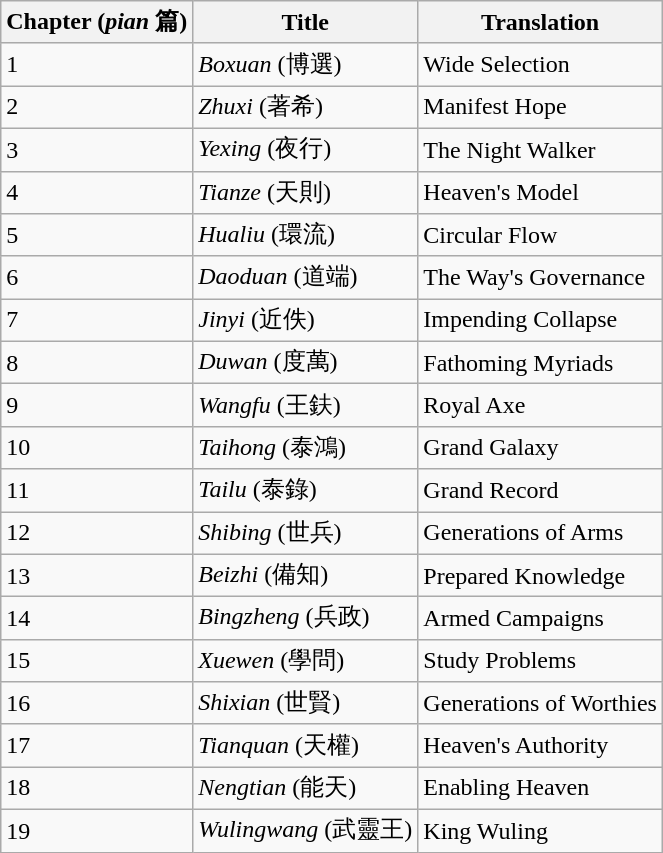<table class="wikitable">
<tr>
<th>Chapter (<em>pian</em> 篇)</th>
<th>Title</th>
<th>Translation</th>
</tr>
<tr>
<td>1</td>
<td><em>Boxuan</em> (博選)</td>
<td>Wide Selection</td>
</tr>
<tr>
<td>2</td>
<td><em>Zhuxi</em> (著希)</td>
<td>Manifest Hope</td>
</tr>
<tr>
<td>3</td>
<td><em>Yexing</em> (夜行)</td>
<td>The Night Walker</td>
</tr>
<tr>
<td>4</td>
<td><em>Tianze</em> (天則)</td>
<td>Heaven's Model</td>
</tr>
<tr>
<td>5</td>
<td><em>Hualiu</em> (環流)</td>
<td>Circular Flow</td>
</tr>
<tr>
<td>6</td>
<td><em>Daoduan</em> (道端)</td>
<td>The Way's Governance</td>
</tr>
<tr>
<td>7</td>
<td><em>Jinyi</em> (近佚)</td>
<td>Impending Collapse</td>
</tr>
<tr>
<td>8</td>
<td><em>Duwan</em> (度萬)</td>
<td>Fathoming Myriads</td>
</tr>
<tr>
<td>9</td>
<td><em>Wangfu</em> (王鈇)</td>
<td>Royal Axe</td>
</tr>
<tr>
<td>10</td>
<td><em>Taihong</em> (泰鴻)</td>
<td>Grand Galaxy</td>
</tr>
<tr>
<td>11</td>
<td><em>Tailu</em> (泰錄)</td>
<td>Grand Record</td>
</tr>
<tr>
<td>12</td>
<td><em>Shibing</em> (世兵)</td>
<td>Generations of Arms</td>
</tr>
<tr>
<td>13</td>
<td><em>Beizhi</em> (備知)</td>
<td>Prepared Knowledge</td>
</tr>
<tr>
<td>14</td>
<td><em>Bingzheng</em> (兵政)</td>
<td>Armed Campaigns</td>
</tr>
<tr>
<td>15</td>
<td><em>Xuewen</em> (學問)</td>
<td>Study Problems</td>
</tr>
<tr>
<td>16</td>
<td><em>Shixian</em> (世賢)</td>
<td>Generations of Worthies</td>
</tr>
<tr>
<td>17</td>
<td><em>Tianquan</em> (天權)</td>
<td>Heaven's Authority</td>
</tr>
<tr>
<td>18</td>
<td><em>Nengtian</em> (能天)</td>
<td>Enabling Heaven</td>
</tr>
<tr>
<td>19</td>
<td><em>Wulingwang</em> (武靈王)</td>
<td>King Wuling</td>
</tr>
</table>
